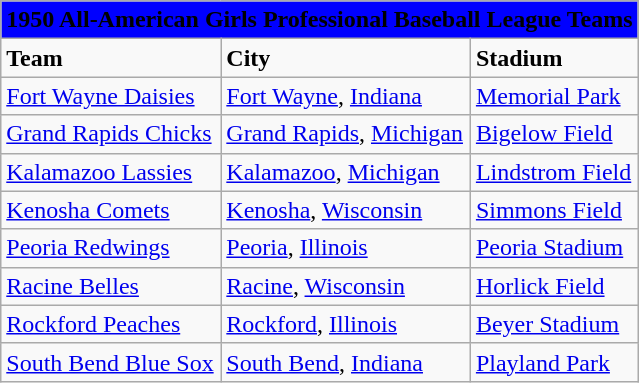<table class="wikitable" style="width:auto">
<tr>
<td bgcolor="#0000FF" align="center" colspan="6"><strong><span>1950 All-American Girls Professional Baseball League Teams</span></strong></td>
</tr>
<tr>
<td><strong>Team</strong></td>
<td><strong>City</strong></td>
<td><strong>Stadium</strong></td>
</tr>
<tr>
<td><a href='#'>Fort Wayne Daisies</a></td>
<td><a href='#'>Fort Wayne</a>, <a href='#'>Indiana</a></td>
<td><a href='#'>Memorial Park</a></td>
</tr>
<tr>
<td><a href='#'>Grand Rapids Chicks</a></td>
<td><a href='#'>Grand Rapids</a>, <a href='#'>Michigan</a></td>
<td><a href='#'>Bigelow Field</a></td>
</tr>
<tr>
<td><a href='#'>Kalamazoo Lassies</a></td>
<td><a href='#'>Kalamazoo</a>, <a href='#'>Michigan</a></td>
<td><a href='#'>Lindstrom Field</a></td>
</tr>
<tr>
<td><a href='#'>Kenosha Comets</a></td>
<td><a href='#'>Kenosha</a>, <a href='#'>Wisconsin</a></td>
<td><a href='#'>Simmons Field</a></td>
</tr>
<tr>
<td><a href='#'>Peoria Redwings</a></td>
<td><a href='#'>Peoria</a>, <a href='#'>Illinois</a></td>
<td><a href='#'>Peoria Stadium</a></td>
</tr>
<tr>
<td><a href='#'>Racine Belles</a></td>
<td><a href='#'>Racine</a>, <a href='#'>Wisconsin</a></td>
<td><a href='#'>Horlick Field</a></td>
</tr>
<tr>
<td><a href='#'>Rockford Peaches</a></td>
<td><a href='#'>Rockford</a>, <a href='#'>Illinois</a></td>
<td><a href='#'>Beyer Stadium</a></td>
</tr>
<tr>
<td><a href='#'>South Bend Blue Sox</a></td>
<td><a href='#'>South Bend</a>, <a href='#'>Indiana</a></td>
<td><a href='#'>Playland Park</a></td>
</tr>
</table>
